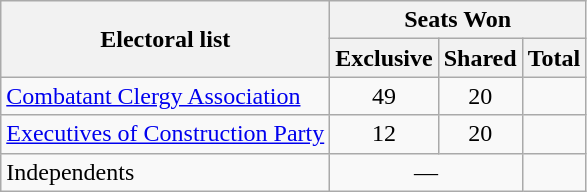<table class=wikitable style=text-align:center>
<tr>
<th rowspan=2>Electoral list</th>
<th colspan=3>Seats Won</th>
</tr>
<tr>
<th>Exclusive</th>
<th>Shared</th>
<th>Total</th>
</tr>
<tr>
<td align=left><a href='#'>Combatant Clergy Association</a></td>
<td>49</td>
<td>20</td>
<td></td>
</tr>
<tr>
<td align=left><a href='#'>Executives of Construction Party</a></td>
<td>12</td>
<td>20</td>
<td></td>
</tr>
<tr>
<td align=left>Independents</td>
<td colspan="2">—</td>
<td></td>
</tr>
</table>
